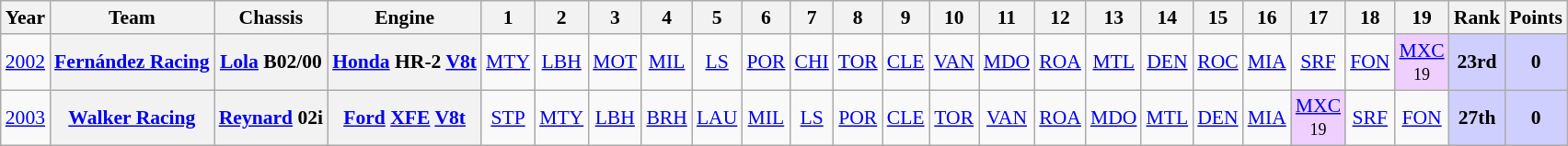<table class="wikitable" style="text-align:center; font-size:90%">
<tr>
<th>Year</th>
<th>Team</th>
<th>Chassis</th>
<th>Engine</th>
<th>1</th>
<th>2</th>
<th>3</th>
<th>4</th>
<th>5</th>
<th>6</th>
<th>7</th>
<th>8</th>
<th>9</th>
<th>10</th>
<th>11</th>
<th>12</th>
<th>13</th>
<th>14</th>
<th>15</th>
<th>16</th>
<th>17</th>
<th>18</th>
<th>19</th>
<th>Rank</th>
<th>Points</th>
</tr>
<tr>
<td><a href='#'>2002</a></td>
<th><a href='#'>Fernández Racing</a></th>
<th><a href='#'>Lola</a> B02/00</th>
<th><a href='#'>Honda</a> HR-2 <a href='#'>V8</a><a href='#'>t</a></th>
<td><a href='#'>MTY</a></td>
<td><a href='#'>LBH</a></td>
<td><a href='#'>MOT</a></td>
<td><a href='#'>MIL</a></td>
<td><a href='#'>LS</a></td>
<td><a href='#'>POR</a></td>
<td><a href='#'>CHI</a></td>
<td><a href='#'>TOR</a></td>
<td><a href='#'>CLE</a></td>
<td><a href='#'>VAN</a></td>
<td><a href='#'>MDO</a></td>
<td><a href='#'>ROA</a></td>
<td><a href='#'>MTL</a></td>
<td><a href='#'>DEN</a></td>
<td><a href='#'>ROC</a></td>
<td><a href='#'>MIA</a></td>
<td><a href='#'>SRF</a></td>
<td><a href='#'>FON</a></td>
<td style="background:#EFCFFF;"><a href='#'>MXC</a><br><small>19</small></td>
<td style="background:#CFCFFF;"><strong>23rd</strong></td>
<td style="background:#CFCFFF;"><strong>0</strong></td>
</tr>
<tr>
<td><a href='#'>2003</a></td>
<th><a href='#'>Walker Racing</a></th>
<th><a href='#'>Reynard</a> 02i</th>
<th><a href='#'>Ford</a> <a href='#'>XFE</a> <a href='#'>V8</a><a href='#'>t</a></th>
<td><a href='#'>STP</a></td>
<td><a href='#'>MTY</a></td>
<td><a href='#'>LBH</a></td>
<td><a href='#'>BRH</a></td>
<td><a href='#'>LAU</a></td>
<td><a href='#'>MIL</a></td>
<td><a href='#'>LS</a></td>
<td><a href='#'>POR</a></td>
<td><a href='#'>CLE</a></td>
<td><a href='#'>TOR</a></td>
<td><a href='#'>VAN</a></td>
<td><a href='#'>ROA</a></td>
<td><a href='#'>MDO</a></td>
<td><a href='#'>MTL</a></td>
<td><a href='#'>DEN</a></td>
<td><a href='#'>MIA</a></td>
<td style="background:#EFCFFF;"><a href='#'>MXC</a><br><small>19</small></td>
<td><a href='#'>SRF</a></td>
<td><a href='#'>FON</a></td>
<td style="background:#CFCFFF;"><strong>27th</strong></td>
<td style="background:#CFCFFF;"><strong>0</strong></td>
</tr>
</table>
